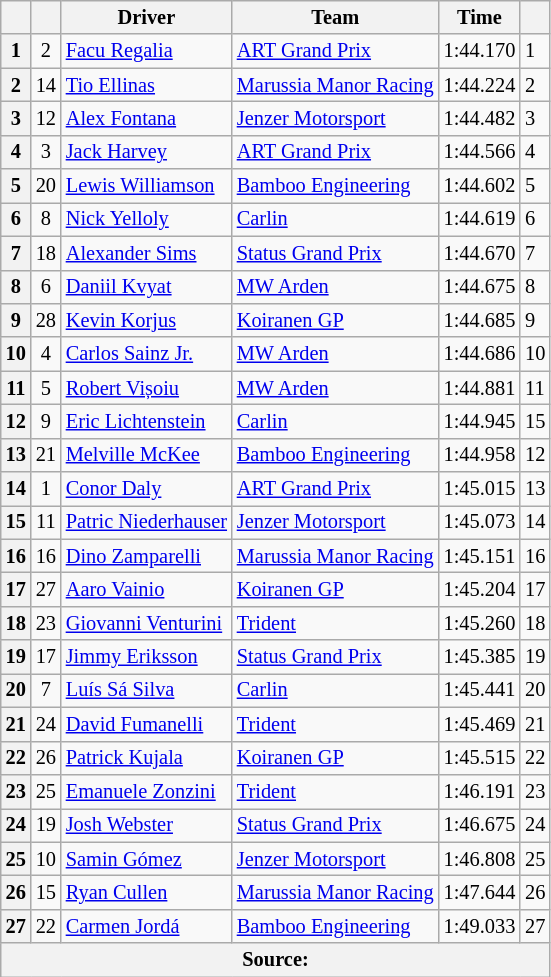<table class="wikitable" style="font-size:85%">
<tr>
<th></th>
<th></th>
<th>Driver</th>
<th>Team</th>
<th>Time</th>
<th></th>
</tr>
<tr>
<th>1</th>
<td align="center">2</td>
<td> <a href='#'>Facu Regalia</a></td>
<td><a href='#'>ART Grand Prix</a></td>
<td>1:44.170</td>
<td>1</td>
</tr>
<tr>
<th>2</th>
<td align="center">14</td>
<td> <a href='#'>Tio Ellinas</a></td>
<td><a href='#'>Marussia Manor Racing</a></td>
<td>1:44.224</td>
<td>2</td>
</tr>
<tr>
<th>3</th>
<td align="center">12</td>
<td> <a href='#'>Alex Fontana</a></td>
<td><a href='#'>Jenzer Motorsport</a></td>
<td>1:44.482</td>
<td>3</td>
</tr>
<tr>
<th>4</th>
<td align="center">3</td>
<td> <a href='#'>Jack Harvey</a></td>
<td><a href='#'>ART Grand Prix</a></td>
<td>1:44.566</td>
<td>4</td>
</tr>
<tr>
<th>5</th>
<td align="center">20</td>
<td> <a href='#'>Lewis Williamson</a></td>
<td><a href='#'>Bamboo Engineering</a></td>
<td>1:44.602</td>
<td>5</td>
</tr>
<tr>
<th>6</th>
<td align="center">8</td>
<td> <a href='#'>Nick Yelloly</a></td>
<td><a href='#'>Carlin</a></td>
<td>1:44.619</td>
<td>6</td>
</tr>
<tr>
<th>7</th>
<td align="center">18</td>
<td> <a href='#'>Alexander Sims</a></td>
<td><a href='#'>Status Grand Prix</a></td>
<td>1:44.670</td>
<td>7</td>
</tr>
<tr>
<th>8</th>
<td align="center">6</td>
<td> <a href='#'>Daniil Kvyat</a></td>
<td><a href='#'>MW Arden</a></td>
<td>1:44.675</td>
<td>8</td>
</tr>
<tr>
<th>9</th>
<td align="center">28</td>
<td> <a href='#'>Kevin Korjus</a></td>
<td><a href='#'>Koiranen GP</a></td>
<td>1:44.685</td>
<td>9</td>
</tr>
<tr>
<th>10</th>
<td align="center">4</td>
<td> <a href='#'>Carlos Sainz Jr.</a></td>
<td><a href='#'>MW Arden</a></td>
<td>1:44.686</td>
<td>10</td>
</tr>
<tr>
<th>11</th>
<td align="center">5</td>
<td> <a href='#'>Robert Vișoiu</a></td>
<td><a href='#'>MW Arden</a></td>
<td>1:44.881</td>
<td>11</td>
</tr>
<tr>
<th>12</th>
<td align="center">9</td>
<td> <a href='#'>Eric Lichtenstein</a></td>
<td><a href='#'>Carlin</a></td>
<td>1:44.945</td>
<td>15 </td>
</tr>
<tr>
<th>13</th>
<td align="center">21</td>
<td> <a href='#'>Melville McKee</a></td>
<td><a href='#'>Bamboo Engineering</a></td>
<td>1:44.958</td>
<td>12</td>
</tr>
<tr>
<th>14</th>
<td align="center">1</td>
<td> <a href='#'>Conor Daly</a></td>
<td><a href='#'>ART Grand Prix</a></td>
<td>1:45.015</td>
<td>13</td>
</tr>
<tr>
<th>15</th>
<td align="center">11</td>
<td> <a href='#'>Patric Niederhauser</a></td>
<td><a href='#'>Jenzer Motorsport</a></td>
<td>1:45.073</td>
<td>14</td>
</tr>
<tr>
<th>16</th>
<td align="center">16</td>
<td> <a href='#'>Dino Zamparelli</a></td>
<td><a href='#'>Marussia Manor Racing</a></td>
<td>1:45.151</td>
<td>16</td>
</tr>
<tr>
<th>17</th>
<td align="center">27</td>
<td> <a href='#'>Aaro Vainio</a></td>
<td><a href='#'>Koiranen GP</a></td>
<td>1:45.204</td>
<td>17</td>
</tr>
<tr>
<th>18</th>
<td align="center">23</td>
<td> <a href='#'>Giovanni Venturini</a></td>
<td><a href='#'>Trident</a></td>
<td>1:45.260</td>
<td>18</td>
</tr>
<tr>
<th>19</th>
<td align="center">17</td>
<td> <a href='#'>Jimmy Eriksson</a></td>
<td><a href='#'>Status Grand Prix</a></td>
<td>1:45.385</td>
<td>19</td>
</tr>
<tr>
<th>20</th>
<td align="center">7</td>
<td> <a href='#'>Luís Sá Silva</a></td>
<td><a href='#'>Carlin</a></td>
<td>1:45.441</td>
<td>20</td>
</tr>
<tr>
<th>21</th>
<td align="center">24</td>
<td> <a href='#'>David Fumanelli</a></td>
<td><a href='#'>Trident</a></td>
<td>1:45.469</td>
<td>21</td>
</tr>
<tr>
<th>22</th>
<td align="center">26</td>
<td> <a href='#'>Patrick Kujala</a></td>
<td><a href='#'>Koiranen GP</a></td>
<td>1:45.515</td>
<td>22</td>
</tr>
<tr>
<th>23</th>
<td align="center">25</td>
<td> <a href='#'>Emanuele Zonzini</a></td>
<td><a href='#'>Trident</a></td>
<td>1:46.191</td>
<td>23</td>
</tr>
<tr>
<th>24</th>
<td align="center">19</td>
<td> <a href='#'>Josh Webster</a></td>
<td><a href='#'>Status Grand Prix</a></td>
<td>1:46.675</td>
<td>24</td>
</tr>
<tr>
<th>25</th>
<td align="center">10</td>
<td> <a href='#'>Samin Gómez</a></td>
<td><a href='#'>Jenzer Motorsport</a></td>
<td>1:46.808</td>
<td>25</td>
</tr>
<tr>
<th>26</th>
<td align="center">15</td>
<td> <a href='#'>Ryan Cullen</a></td>
<td><a href='#'>Marussia Manor Racing</a></td>
<td>1:47.644</td>
<td>26</td>
</tr>
<tr>
<th>27</th>
<td align="center">22</td>
<td> <a href='#'>Carmen Jordá</a></td>
<td><a href='#'>Bamboo Engineering</a></td>
<td>1:49.033</td>
<td>27</td>
</tr>
<tr>
<th colspan="6">Source:</th>
</tr>
</table>
